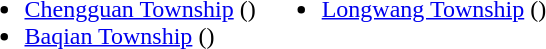<table>
<tr>
<td valign="top"><br><ul><li><a href='#'>Chengguan Township</a> ()</li><li><a href='#'>Baqian Township</a> ()</li></ul></td>
<td valign="top"><br><ul><li><a href='#'>Longwang Township</a> ()</li></ul></td>
</tr>
</table>
